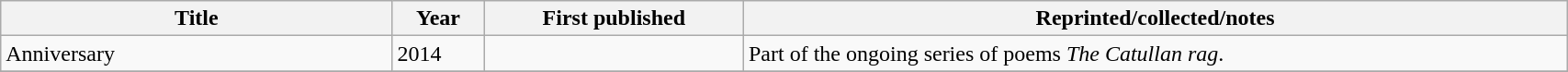<table class='wikitable sortable' width='90%'>
<tr>
<th width=25%>Title</th>
<th>Year</th>
<th>First published</th>
<th>Reprinted/collected/notes</th>
</tr>
<tr>
<td>Anniversary</td>
<td>2014</td>
<td></td>
<td>Part of the ongoing series of poems <em>The Catullan rag</em>.</td>
</tr>
<tr>
</tr>
</table>
